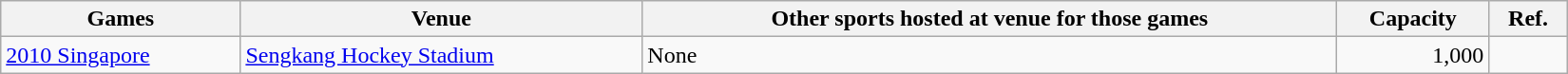<table class="wikitable sortable" width="1100px">
<tr>
<th>Games</th>
<th>Venue</th>
<th>Other sports hosted at venue for those games</th>
<th>Capacity</th>
<th>Ref.</th>
</tr>
<tr>
<td><a href='#'>2010 Singapore</a></td>
<td><a href='#'>Sengkang Hockey Stadium</a></td>
<td>None</td>
<td align="right">1,000</td>
<td align="center"></td>
</tr>
</table>
